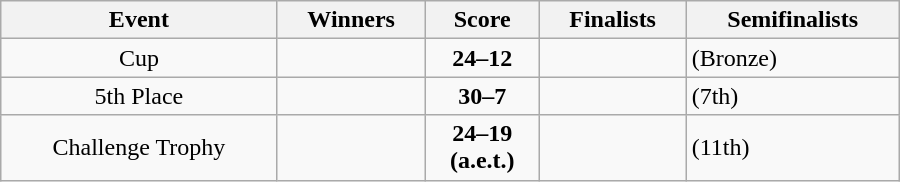<table class="wikitable" width=600 style="text-align: center">
<tr>
<th>Event</th>
<th>Winners</th>
<th>Score</th>
<th>Finalists</th>
<th>Semifinalists</th>
</tr>
<tr>
<td>Cup</td>
<td align=left><strong></strong></td>
<td><strong>24–12</strong></td>
<td align=left></td>
<td align=left> (Bronze)<br></td>
</tr>
<tr>
<td>5th Place</td>
<td align=left><strong></strong></td>
<td><strong>30–7</strong></td>
<td align=left></td>
<td align=left> (7th)<br></td>
</tr>
<tr>
<td>Challenge Trophy</td>
<td align=left><strong></strong></td>
<td><strong>24–19<br>(a.e.t.)</strong></td>
<td align=left></td>
<td align=left> (11th)<br></td>
</tr>
</table>
